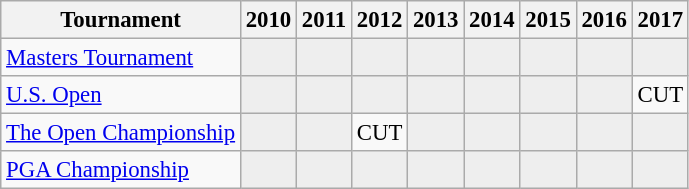<table class="wikitable" style="font-size:95%;text-align:center;">
<tr>
<th>Tournament</th>
<th>2010</th>
<th>2011</th>
<th>2012</th>
<th>2013</th>
<th>2014</th>
<th>2015</th>
<th>2016</th>
<th>2017</th>
</tr>
<tr>
<td align=left><a href='#'>Masters Tournament</a></td>
<td style="background:#eeeeee;"></td>
<td style="background:#eeeeee;"></td>
<td style="background:#eeeeee;"></td>
<td style="background:#eeeeee;"></td>
<td style="background:#eeeeee;"></td>
<td style="background:#eeeeee;"></td>
<td style="background:#eeeeee;"></td>
<td style="background:#eeeeee;"></td>
</tr>
<tr>
<td align=left><a href='#'>U.S. Open</a></td>
<td style="background:#eeeeee;"></td>
<td style="background:#eeeeee;"></td>
<td style="background:#eeeeee;"></td>
<td style="background:#eeeeee;"></td>
<td style="background:#eeeeee;"></td>
<td style="background:#eeeeee;"></td>
<td style="background:#eeeeee;"></td>
<td>CUT</td>
</tr>
<tr>
<td align=left><a href='#'>The Open Championship</a></td>
<td style="background:#eeeeee;"></td>
<td style="background:#eeeeee;"></td>
<td>CUT</td>
<td style="background:#eeeeee;"></td>
<td style="background:#eeeeee;"></td>
<td style="background:#eeeeee;"></td>
<td style="background:#eeeeee;"></td>
<td style="background:#eeeeee;"></td>
</tr>
<tr>
<td align=left><a href='#'>PGA Championship</a></td>
<td style="background:#eeeeee;"></td>
<td style="background:#eeeeee;"></td>
<td style="background:#eeeeee;"></td>
<td style="background:#eeeeee;"></td>
<td style="background:#eeeeee;"></td>
<td style="background:#eeeeee;"></td>
<td style="background:#eeeeee;"></td>
<td style="background:#eeeeee;"></td>
</tr>
</table>
